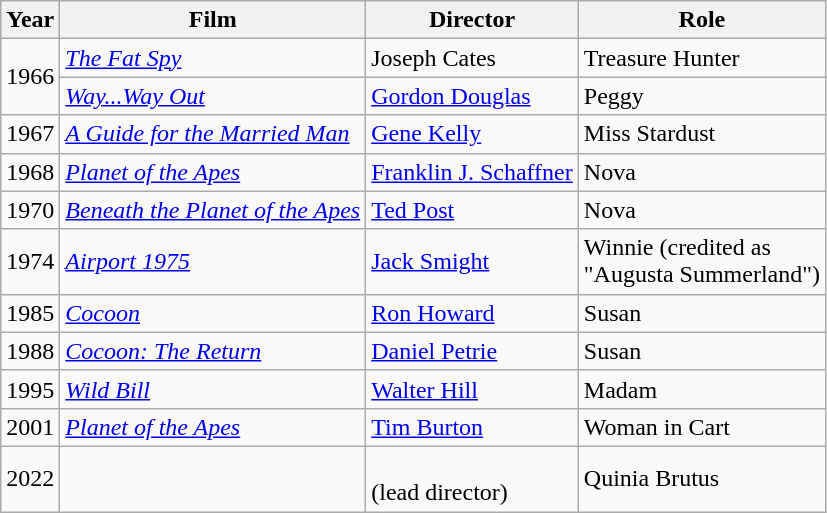<table class="wikitable sortable">
<tr>
<th>Year</th>
<th>Film</th>
<th>Director</th>
<th>Role</th>
</tr>
<tr>
<td rowspan="2">1966</td>
<td><em><a href='#'>The Fat Spy</a></em></td>
<td>Joseph Cates</td>
<td>Treasure Hunter</td>
</tr>
<tr>
<td><em><a href='#'>Way...Way Out</a></em></td>
<td><a href='#'>Gordon Douglas</a></td>
<td>Peggy</td>
</tr>
<tr>
<td>1967</td>
<td><em><a href='#'>A Guide for the Married Man</a></em></td>
<td><a href='#'>Gene Kelly</a></td>
<td>Miss Stardust</td>
</tr>
<tr>
<td>1968</td>
<td><em><a href='#'>Planet of the Apes</a></em></td>
<td><a href='#'>Franklin J. Schaffner</a></td>
<td>Nova</td>
</tr>
<tr>
<td>1970</td>
<td><em><a href='#'>Beneath the Planet of the Apes</a></em></td>
<td><a href='#'>Ted Post</a></td>
<td>Nova</td>
</tr>
<tr>
<td>1974</td>
<td><em><a href='#'>Airport 1975</a></em></td>
<td><a href='#'>Jack Smight</a></td>
<td>Winnie (credited as <br> "Augusta Summerland")</td>
</tr>
<tr>
<td>1985</td>
<td><em><a href='#'>Cocoon</a></em></td>
<td><a href='#'>Ron Howard</a></td>
<td>Susan</td>
</tr>
<tr>
<td>1988</td>
<td><em><a href='#'>Cocoon: The Return</a></em></td>
<td><a href='#'>Daniel Petrie</a></td>
<td>Susan</td>
</tr>
<tr>
<td>1995</td>
<td><em><a href='#'>Wild Bill</a></em></td>
<td><a href='#'>Walter Hill</a></td>
<td>Madam</td>
</tr>
<tr>
<td>2001</td>
<td><em><a href='#'>Planet of the Apes</a></em></td>
<td><a href='#'>Tim Burton</a></td>
<td>Woman in Cart</td>
</tr>
<tr>
<td>2022</td>
<td><em></em></td>
<td> <br> (lead director)</td>
<td>Quinia Brutus</td>
</tr>
</table>
